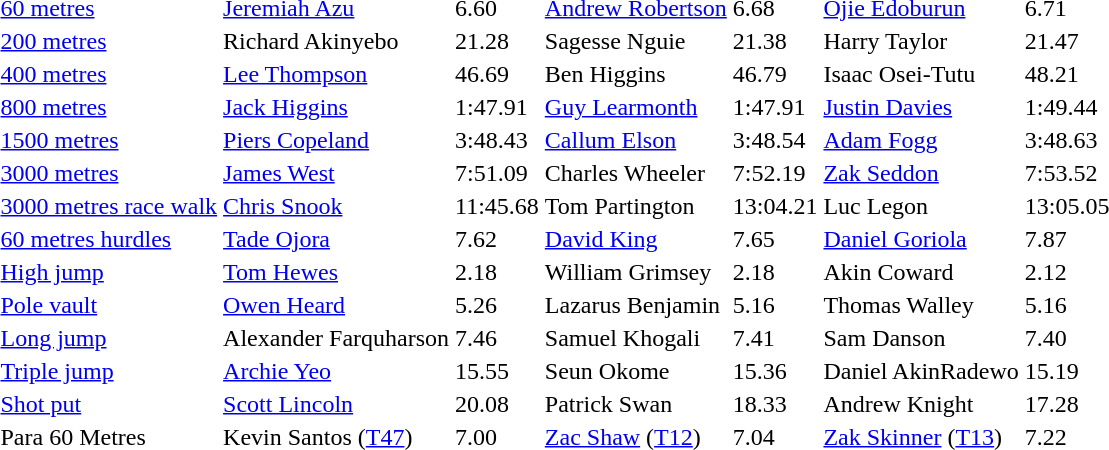<table>
<tr>
<td><a href='#'>60 metres</a></td>
<td><a href='#'>Jeremiah Azu</a></td>
<td>6.60</td>
<td><a href='#'>Andrew Robertson</a></td>
<td>6.68</td>
<td><a href='#'>Ojie Edoburun</a></td>
<td>6.71</td>
</tr>
<tr>
<td><a href='#'>200 metres</a></td>
<td>Richard Akinyebo</td>
<td>21.28</td>
<td>Sagesse Nguie</td>
<td>21.38</td>
<td>Harry Taylor</td>
<td>21.47</td>
</tr>
<tr>
<td><a href='#'>400 metres</a></td>
<td><a href='#'>Lee Thompson</a></td>
<td>46.69</td>
<td>Ben Higgins</td>
<td>46.79</td>
<td>Isaac Osei-Tutu</td>
<td>48.21</td>
</tr>
<tr>
<td><a href='#'>800 metres</a></td>
<td><a href='#'>Jack Higgins</a></td>
<td>1:47.91</td>
<td><a href='#'>Guy Learmonth</a></td>
<td>1:47.91</td>
<td><a href='#'>Justin Davies</a></td>
<td>1:49.44</td>
</tr>
<tr>
<td><a href='#'>1500 metres</a></td>
<td><a href='#'>Piers Copeland</a></td>
<td>3:48.43</td>
<td><a href='#'>Callum Elson</a></td>
<td>3:48.54</td>
<td><a href='#'>Adam Fogg</a></td>
<td>3:48.63</td>
</tr>
<tr>
<td><a href='#'>3000 metres</a></td>
<td><a href='#'>James West</a></td>
<td>7:51.09</td>
<td>Charles Wheeler</td>
<td>7:52.19</td>
<td><a href='#'>Zak Seddon</a></td>
<td>7:53.52</td>
</tr>
<tr>
<td><a href='#'>3000 metres race walk</a></td>
<td><a href='#'>Chris Snook</a></td>
<td>11:45.68</td>
<td>Tom Partington</td>
<td>13:04.21</td>
<td>Luc Legon</td>
<td>13:05.05</td>
</tr>
<tr>
<td><a href='#'>60 metres hurdles</a></td>
<td><a href='#'>Tade Ojora</a></td>
<td>7.62</td>
<td><a href='#'>David King</a></td>
<td>7.65</td>
<td><a href='#'>Daniel Goriola</a></td>
<td>7.87</td>
</tr>
<tr>
<td><a href='#'>High jump</a></td>
<td><a href='#'>Tom Hewes</a></td>
<td>2.18</td>
<td>William Grimsey</td>
<td>2.18</td>
<td>Akin Coward</td>
<td>2.12</td>
</tr>
<tr>
<td><a href='#'>Pole vault</a></td>
<td><a href='#'>Owen Heard</a></td>
<td>5.26</td>
<td>Lazarus Benjamin</td>
<td>5.16</td>
<td>Thomas Walley</td>
<td>5.16</td>
</tr>
<tr>
<td><a href='#'>Long jump</a></td>
<td>Alexander Farquharson</td>
<td>7.46</td>
<td>Samuel Khogali</td>
<td>7.41</td>
<td>Sam Danson</td>
<td>7.40</td>
</tr>
<tr>
<td><a href='#'>Triple jump</a></td>
<td><a href='#'>Archie Yeo</a></td>
<td>15.55</td>
<td>Seun Okome</td>
<td>15.36</td>
<td>Daniel AkinRadewo</td>
<td>15.19</td>
</tr>
<tr>
<td><a href='#'>Shot put</a></td>
<td><a href='#'>Scott Lincoln</a></td>
<td>20.08</td>
<td>Patrick Swan</td>
<td>18.33</td>
<td>Andrew Knight</td>
<td>17.28</td>
</tr>
<tr>
<td>Para 60 Metres</td>
<td>Kevin Santos (<a href='#'>T47</a>)</td>
<td>7.00</td>
<td><a href='#'>Zac Shaw</a> (<a href='#'>T12</a>)</td>
<td>7.04</td>
<td><a href='#'>Zak Skinner</a> (<a href='#'>T13</a>)</td>
<td>7.22</td>
</tr>
</table>
